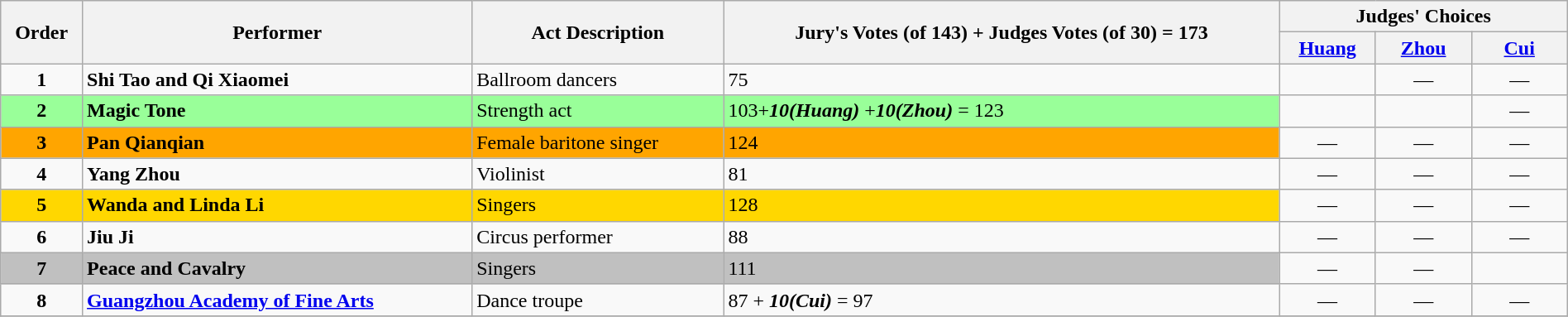<table class="wikitable" style="width:100%;">
<tr>
<th rowspan=2>Order</th>
<th rowspan=2>Performer</th>
<th rowspan=2>Act Description</th>
<th rowspan=2>Jury's Votes (of 143) + Judges Votes (of 30) = 173</th>
<th colspan=3>Judges' Choices</th>
</tr>
<tr>
<th width="70"><a href='#'>Huang</a></th>
<th width="70"><a href='#'>Zhou</a></th>
<th width="70"><a href='#'>Cui</a></th>
</tr>
<tr>
<td align="center"><strong>1</strong></td>
<td><strong>Shi Tao and Qi Xiaomei</strong></td>
<td>Ballroom dancers</td>
<td>75</td>
<td align="center"></td>
<td align="center">—</td>
<td align="center">—</td>
</tr>
<tr>
<td style="background: #99FF99" align="center"><strong>2</strong></td>
<td style="background: #99FF99"><strong>Magic Tone</strong></td>
<td style="background: #99FF99">Strength act</td>
<td style="background: #99FF99">103+<strong><em>10(Huang)</em></strong> +<strong><em>10(Zhou)</em></strong> = 123</td>
<td align="center"></td>
<td align="center"></td>
<td align="center">—</td>
</tr>
<tr>
<td style="background: orange" align="center"><strong>3</strong></td>
<td style="background: orange"><strong>Pan Qianqian</strong></td>
<td style="background: orange">Female baritone singer</td>
<td style="background: orange">124</td>
<td align="center">—</td>
<td align="center">—</td>
<td align="center">—</td>
</tr>
<tr>
<td align="center"><strong>4</strong></td>
<td><strong>Yang Zhou</strong></td>
<td>Violinist</td>
<td>81</td>
<td align="center">—</td>
<td align="center">—</td>
<td align="center">—</td>
</tr>
<tr>
<td style="background: gold" align="center"><strong>5</strong></td>
<td style="background: gold"><strong>Wanda and Linda Li</strong></td>
<td style="background: gold">Singers</td>
<td style="background: gold">128</td>
<td align="center">—</td>
<td align="center">—</td>
<td align="center">—</td>
</tr>
<tr>
<td align="center"><strong>6</strong></td>
<td><strong>Jiu Ji</strong></td>
<td>Circus performer</td>
<td>88</td>
<td align="center">—</td>
<td align="center">—</td>
<td align="center">—</td>
</tr>
<tr>
<td style="background: silver" align="center"><strong>7</strong></td>
<td style="background: silver"><strong>Peace and Cavalry</strong></td>
<td style="background: silver">Singers</td>
<td style="background: silver">111</td>
<td align="center">—</td>
<td align="center">—</td>
<td align="center"></td>
</tr>
<tr>
<td align="center"><strong>8</strong></td>
<td><strong><a href='#'>Guangzhou Academy of Fine Arts</a></strong></td>
<td>Dance troupe</td>
<td>87 + <strong><em>10(Cui)</em></strong> = 97</td>
<td align="center">—</td>
<td align="center">—</td>
<td align="center">—</td>
</tr>
<tr>
</tr>
</table>
